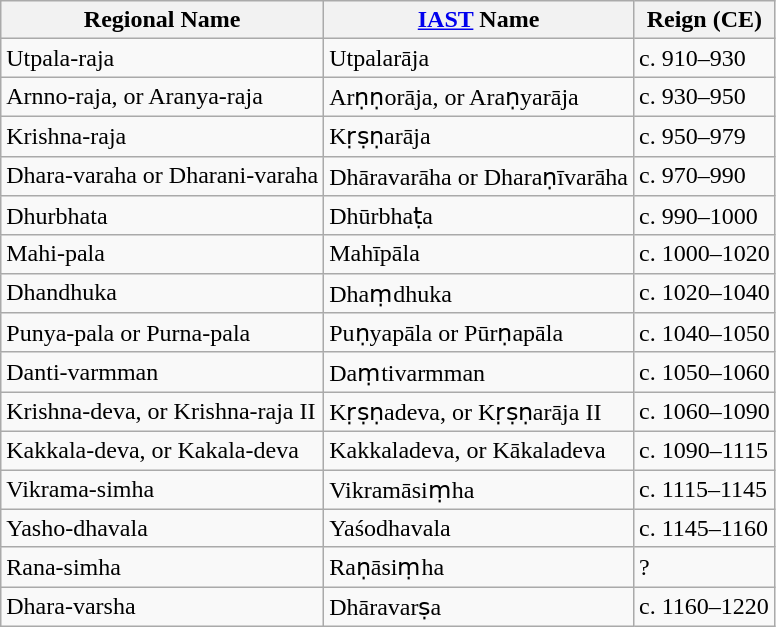<table class="wikitable">
<tr>
<th>Regional Name</th>
<th><a href='#'>IAST</a> Name</th>
<th>Reign (CE)</th>
</tr>
<tr>
<td>Utpala-raja</td>
<td>Utpalarāja</td>
<td>c. 910–930</td>
</tr>
<tr>
<td>Arnno-raja, or Aranya-raja</td>
<td>Arṇṇorāja, or Araṇyarāja</td>
<td>c. 930–950</td>
</tr>
<tr>
<td>Krishna-raja</td>
<td>Kṛṣṇarāja</td>
<td>c. 950–979</td>
</tr>
<tr>
<td>Dhara-varaha or Dharani-varaha</td>
<td>Dhāravarāha or Dharaṇīvarāha</td>
<td>c. 970–990</td>
</tr>
<tr>
<td>Dhurbhata</td>
<td>Dhūrbhaṭa</td>
<td>c. 990–1000</td>
</tr>
<tr>
<td>Mahi-pala</td>
<td>Mahīpāla</td>
<td>c. 1000–1020</td>
</tr>
<tr>
<td>Dhandhuka</td>
<td>Dhaṃdhuka</td>
<td>c. 1020–1040</td>
</tr>
<tr>
<td>Punya-pala or Purna-pala</td>
<td>Puṇyapāla or Pūrṇapāla</td>
<td>c. 1040–1050</td>
</tr>
<tr>
<td>Danti-varmman</td>
<td>Daṃtivarmman</td>
<td>c. 1050–1060</td>
</tr>
<tr>
<td>Krishna-deva, or Krishna-raja II</td>
<td>Kṛṣṇadeva, or Kṛṣṇarāja II</td>
<td>c. 1060–1090</td>
</tr>
<tr>
<td>Kakkala-deva, or Kakala-deva</td>
<td>Kakkaladeva, or Kākaladeva</td>
<td>c. 1090–1115</td>
</tr>
<tr>
<td>Vikrama-simha</td>
<td>Vikramāsiṃha</td>
<td>c. 1115–1145</td>
</tr>
<tr>
<td>Yasho-dhavala</td>
<td>Yaśodhavala</td>
<td>c. 1145–1160</td>
</tr>
<tr>
<td>Rana-simha</td>
<td>Raṇāsiṃha</td>
<td>?</td>
</tr>
<tr>
<td>Dhara-varsha</td>
<td>Dhāravarṣa</td>
<td>c. 1160–1220</td>
</tr>
</table>
